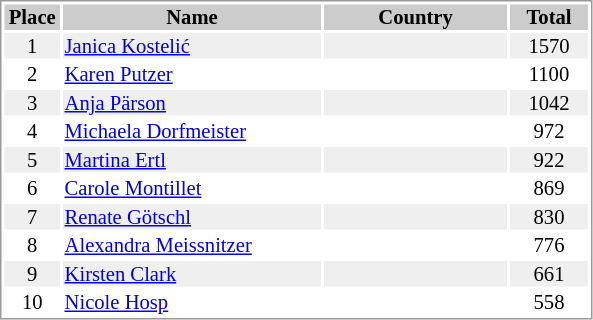<table border="0" style="border: 1px solid #999; background-color:#FFFFFF; text-align:center; font-size:86%; line-height:15px;">
<tr align="center" bgcolor="#CCCCCC">
<th width=35>Place</th>
<th width=170>Name</th>
<th width=120>Country</th>
<th width=50>Total</th>
</tr>
<tr bgcolor="#EFEFEF">
<td>1</td>
<td align="left"><a href='#'>Janica Kostelić</a></td>
<td align="left"></td>
<td>1570</td>
</tr>
<tr>
<td>2</td>
<td align="left"><a href='#'>Karen Putzer</a></td>
<td align="left"></td>
<td>1100</td>
</tr>
<tr bgcolor="#EFEFEF">
<td>3</td>
<td align="left"><a href='#'>Anja Pärson</a></td>
<td align="left"></td>
<td>1042</td>
</tr>
<tr>
<td>4</td>
<td align="left"><a href='#'>Michaela Dorfmeister</a></td>
<td align="left"></td>
<td>972</td>
</tr>
<tr bgcolor="#EFEFEF">
<td>5</td>
<td align="left"><a href='#'>Martina Ertl</a></td>
<td align="left"></td>
<td>922</td>
</tr>
<tr>
<td>6</td>
<td align="left"><a href='#'>Carole Montillet</a></td>
<td align="left"></td>
<td>869</td>
</tr>
<tr bgcolor="#EFEFEF">
<td>7</td>
<td align="left"><a href='#'>Renate Götschl</a></td>
<td align="left"></td>
<td>830</td>
</tr>
<tr>
<td>8</td>
<td align="left"><a href='#'>Alexandra Meissnitzer</a></td>
<td align="left"></td>
<td>776</td>
</tr>
<tr bgcolor="#EFEFEF">
<td>9</td>
<td align="left"><a href='#'>Kirsten Clark</a></td>
<td align="left"></td>
<td>661</td>
</tr>
<tr>
<td>10</td>
<td align="left"><a href='#'>Nicole Hosp</a></td>
<td align="left"></td>
<td>558</td>
</tr>
</table>
